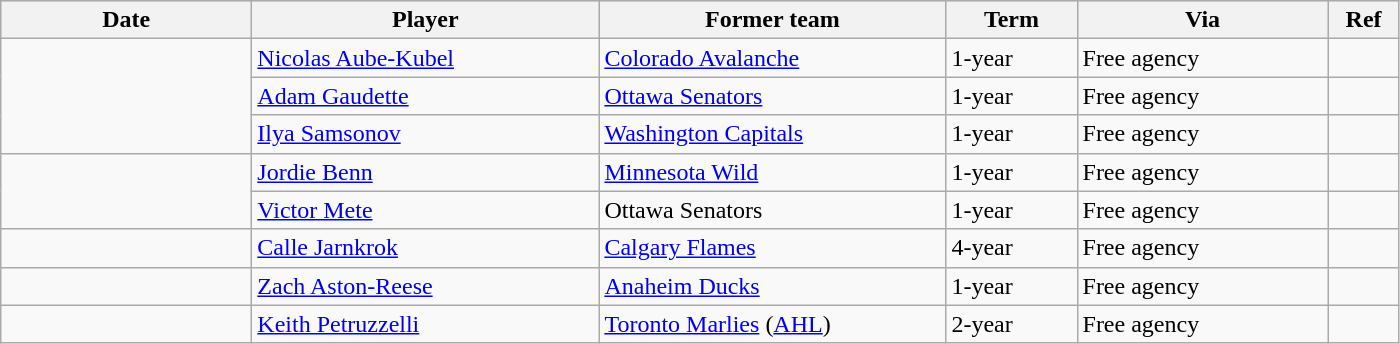<table class="wikitable">
<tr style="background:#ddd; text-align:center;">
<th style="width: 10em;">Date</th>
<th style="width: 14em;">Player</th>
<th style="width: 14em;">Former team</th>
<th style="width: 5em;">Term</th>
<th style="width: 10em;">Via</th>
<th style="width: 2.5em;">Ref</th>
</tr>
<tr>
<td rowspan=3></td>
<td><a href='#'>Nicolas Aube-Kubel</a></td>
<td><a href='#'>Colorado Avalanche</a></td>
<td>1-year</td>
<td>Free agency</td>
<td></td>
</tr>
<tr>
<td><a href='#'>Adam Gaudette</a></td>
<td><a href='#'>Ottawa Senators</a></td>
<td>1-year</td>
<td>Free agency</td>
<td></td>
</tr>
<tr>
<td><a href='#'>Ilya Samsonov</a></td>
<td><a href='#'>Washington Capitals</a></td>
<td>1-year</td>
<td>Free agency</td>
<td></td>
</tr>
<tr>
<td rowspan=2></td>
<td><a href='#'>Jordie Benn</a></td>
<td><a href='#'>Minnesota Wild</a></td>
<td>1-year</td>
<td>Free agency</td>
<td></td>
</tr>
<tr>
<td><a href='#'>Victor Mete</a></td>
<td>Ottawa Senators</td>
<td>1-year</td>
<td>Free agency</td>
<td></td>
</tr>
<tr>
<td></td>
<td><a href='#'>Calle Jarnkrok</a></td>
<td><a href='#'>Calgary Flames</a></td>
<td>4-year</td>
<td>Free agency</td>
<td></td>
</tr>
<tr>
<td></td>
<td><a href='#'>Zach Aston-Reese</a></td>
<td><a href='#'>Anaheim Ducks</a></td>
<td>1-year</td>
<td>Free agency</td>
<td></td>
</tr>
<tr>
<td></td>
<td><a href='#'>Keith Petruzzelli</a></td>
<td><a href='#'>Toronto Marlies</a> (<a href='#'>AHL</a>)</td>
<td>2-year</td>
<td>Free agency</td>
<td></td>
</tr>
</table>
